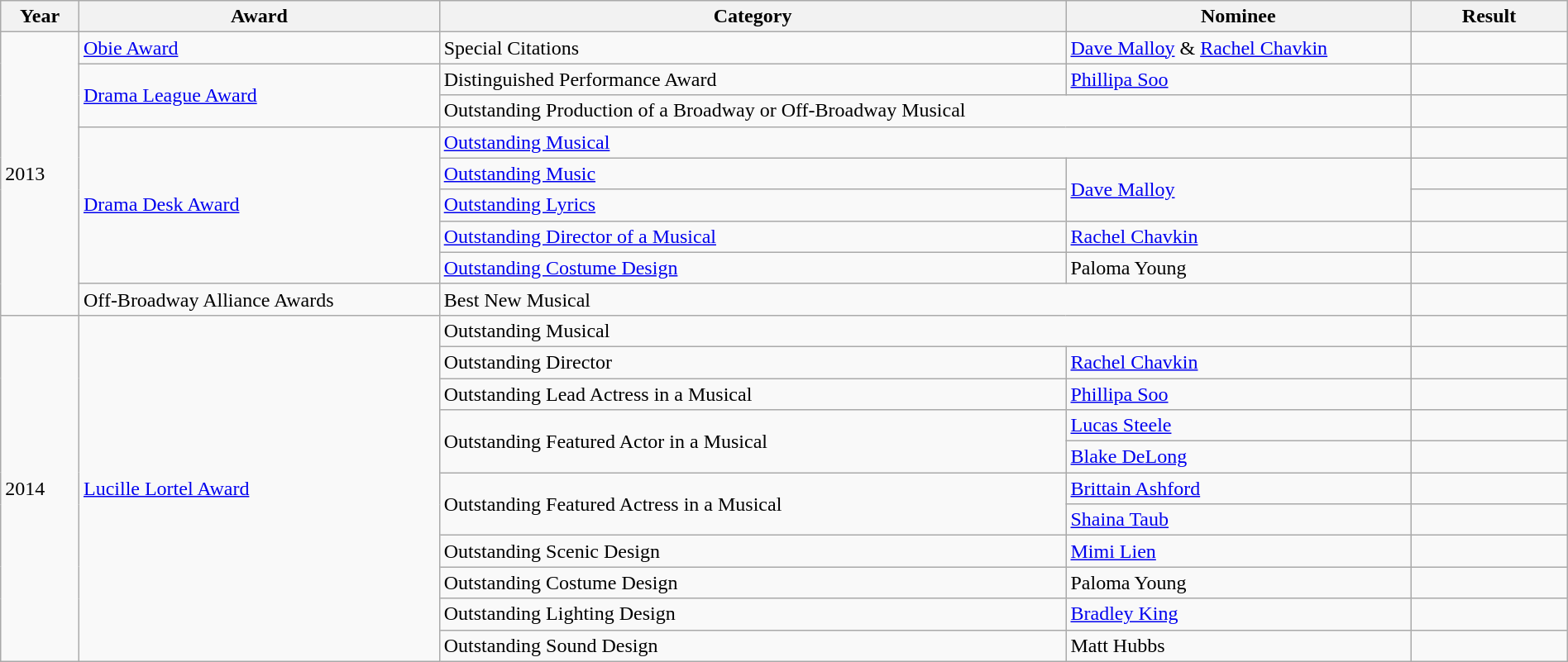<table class="wikitable" style="width:100%;">
<tr>
<th style="width:5%;">Year</th>
<th style="width:23%;">Award</th>
<th style="width:40%;">Category</th>
<th style="width:22%;">Nominee</th>
<th style="width:10%;">Result</th>
</tr>
<tr>
<td rowspan="9">2013</td>
<td><a href='#'>Obie Award</a></td>
<td>Special Citations</td>
<td><a href='#'>Dave Malloy</a> & <a href='#'>Rachel Chavkin</a></td>
<td></td>
</tr>
<tr>
<td rowspan="2"><a href='#'>Drama League Award</a></td>
<td>Distinguished Performance Award</td>
<td><a href='#'>Phillipa Soo</a></td>
<td></td>
</tr>
<tr>
<td colspan="2">Outstanding Production of a Broadway or Off-Broadway Musical</td>
<td></td>
</tr>
<tr>
<td rowspan="5"><a href='#'>Drama Desk Award</a></td>
<td colspan="2"><a href='#'>Outstanding Musical</a></td>
<td></td>
</tr>
<tr>
<td><a href='#'>Outstanding Music</a></td>
<td rowspan="2"><a href='#'>Dave Malloy</a></td>
<td></td>
</tr>
<tr>
<td><a href='#'>Outstanding Lyrics</a></td>
<td></td>
</tr>
<tr>
<td><a href='#'>Outstanding Director of a Musical</a></td>
<td><a href='#'>Rachel Chavkin</a></td>
<td></td>
</tr>
<tr>
<td><a href='#'>Outstanding Costume Design</a></td>
<td>Paloma Young</td>
<td></td>
</tr>
<tr>
<td>Off-Broadway Alliance Awards</td>
<td colspan="2">Best New Musical</td>
<td></td>
</tr>
<tr>
<td rowspan="11">2014</td>
<td rowspan="11"><a href='#'>Lucille Lortel Award</a></td>
<td colspan="2">Outstanding Musical</td>
<td></td>
</tr>
<tr>
<td>Outstanding Director</td>
<td><a href='#'>Rachel Chavkin</a></td>
<td></td>
</tr>
<tr>
<td>Outstanding Lead Actress in a Musical</td>
<td><a href='#'>Phillipa Soo</a></td>
<td></td>
</tr>
<tr>
<td rowspan="2">Outstanding Featured Actor in a Musical</td>
<td><a href='#'>Lucas Steele</a></td>
<td></td>
</tr>
<tr>
<td><a href='#'>Blake DeLong</a></td>
<td></td>
</tr>
<tr>
<td rowspan="2">Outstanding Featured Actress in a Musical</td>
<td><a href='#'>Brittain Ashford</a></td>
<td></td>
</tr>
<tr>
<td><a href='#'>Shaina Taub</a></td>
<td></td>
</tr>
<tr>
<td>Outstanding Scenic Design</td>
<td><a href='#'>Mimi Lien</a></td>
<td></td>
</tr>
<tr>
<td>Outstanding Costume Design</td>
<td>Paloma Young</td>
<td></td>
</tr>
<tr>
<td>Outstanding Lighting Design</td>
<td><a href='#'>Bradley King</a></td>
<td></td>
</tr>
<tr>
<td>Outstanding Sound Design</td>
<td>Matt Hubbs</td>
<td></td>
</tr>
</table>
